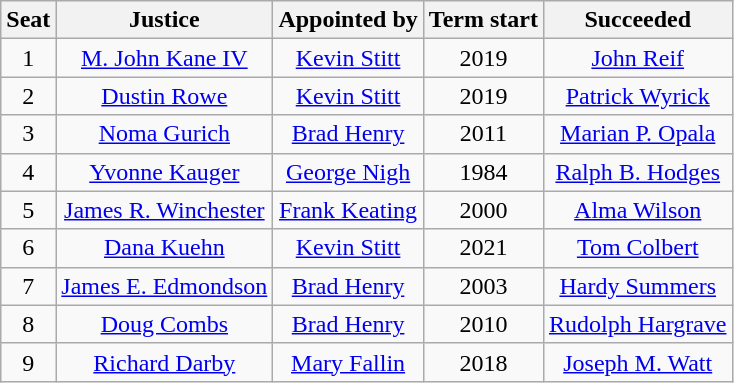<table class="wikitable sortable" style="text-align:center">
<tr>
<th>Seat</th>
<th>Justice</th>
<th>Appointed by</th>
<th>Term start</th>
<th>Succeeded</th>
</tr>
<tr>
<td>1</td>
<td><a href='#'>M. John Kane IV</a></td>
<td><a href='#'>Kevin Stitt</a></td>
<td>2019</td>
<td><a href='#'>John Reif</a></td>
</tr>
<tr>
<td>2</td>
<td><a href='#'>Dustin Rowe</a></td>
<td><a href='#'>Kevin Stitt</a></td>
<td>2019</td>
<td><a href='#'>Patrick Wyrick</a></td>
</tr>
<tr>
<td>3</td>
<td><a href='#'>Noma Gurich</a></td>
<td><a href='#'>Brad Henry</a></td>
<td>2011</td>
<td><a href='#'>Marian P. Opala</a></td>
</tr>
<tr>
<td>4</td>
<td><a href='#'>Yvonne Kauger</a></td>
<td><a href='#'>George Nigh</a></td>
<td>1984</td>
<td><a href='#'>Ralph B. Hodges</a></td>
</tr>
<tr>
<td>5</td>
<td><a href='#'>James R. Winchester</a></td>
<td><a href='#'>Frank Keating</a></td>
<td>2000</td>
<td><a href='#'>Alma Wilson</a></td>
</tr>
<tr>
<td>6</td>
<td><a href='#'>Dana Kuehn</a></td>
<td><a href='#'>Kevin Stitt</a></td>
<td>2021</td>
<td><a href='#'>Tom Colbert</a></td>
</tr>
<tr>
<td>7</td>
<td><a href='#'>James E. Edmondson</a></td>
<td><a href='#'>Brad Henry</a></td>
<td>2003</td>
<td><a href='#'>Hardy Summers</a></td>
</tr>
<tr>
<td>8</td>
<td><a href='#'>Doug Combs</a></td>
<td><a href='#'>Brad Henry</a></td>
<td>2010</td>
<td><a href='#'>Rudolph Hargrave</a></td>
</tr>
<tr>
<td>9</td>
<td><a href='#'>Richard Darby</a></td>
<td><a href='#'>Mary Fallin</a></td>
<td>2018</td>
<td><a href='#'>Joseph M. Watt</a></td>
</tr>
</table>
